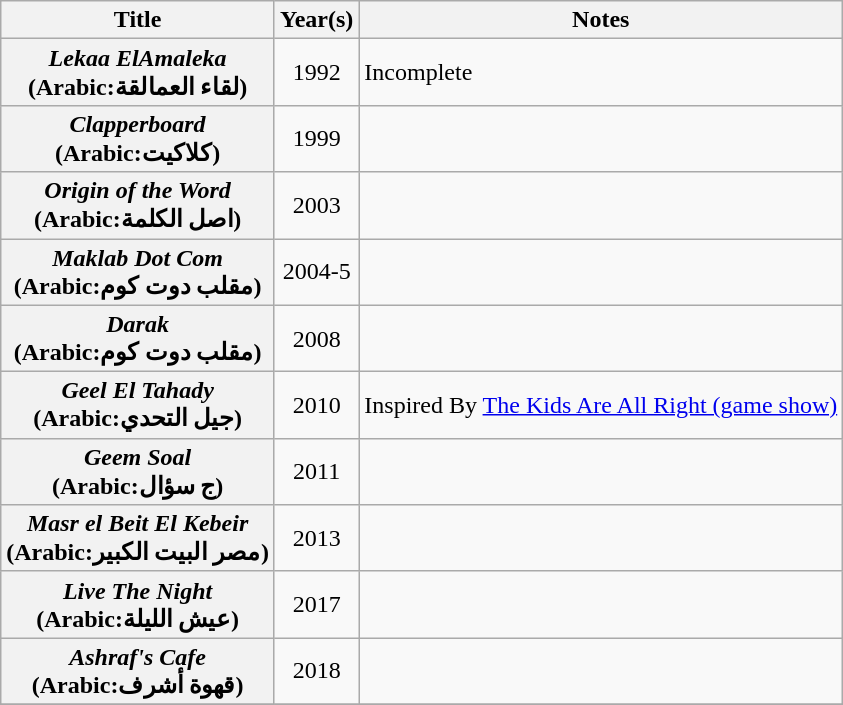<table class="wikitable plainrowheaders sortable">
<tr>
<th scope="col">Title</th>
<th scope="col">Year(s)</th>
<th scope="col" class="unsortable">Notes</th>
</tr>
<tr>
<th><em>Lekaa ElAmaleka</em><br>(Arabic:لقاء العمالقة)</th>
<td style="text-align:center;">1992</td>
<td>Incomplete</td>
</tr>
<tr>
<th><em>Clapperboard</em><br>(Arabic:كلاكيت)</th>
<td style="text-align:center;">1999</td>
<td></td>
</tr>
<tr>
<th><em>Origin of the Word</em><br>(Arabic:اصل الكلمة)</th>
<td style="text-align:center;">2003</td>
<td></td>
</tr>
<tr>
<th><em>Maklab Dot Com</em><br>(Arabic:مقلب دوت كوم)</th>
<td style="text-align:center;">2004-5</td>
<td></td>
</tr>
<tr>
<th><em>Darak</em><br>(Arabic:مقلب دوت كوم)</th>
<td style="text-align:center;">2008</td>
<td></td>
</tr>
<tr>
<th><em>Geel El Tahady</em><br>(Arabic:جيل التحدي)</th>
<td style="text-align:center;">2010</td>
<td>Inspired By <a href='#'>The Kids Are All Right (game show)</a></td>
</tr>
<tr>
<th><em>Geem Soal</em><br>(Arabic:ج سؤال)</th>
<td style="text-align:center;">2011</td>
<td></td>
</tr>
<tr>
<th><em>Masr el Beit El Kebeir</em><br>(Arabic:مصر البيت الكبير)</th>
<td style="text-align:center;">2013</td>
<td></td>
</tr>
<tr>
<th><em>Live The Night</em><br>(Arabic:عيش الليلة)</th>
<td style="text-align:center;">2017</td>
<td></td>
</tr>
<tr>
<th><em>Ashraf's Cafe</em><br>(Arabic:قهوة أشرف)</th>
<td style="text-align:center;">2018</td>
<td></td>
</tr>
<tr>
</tr>
</table>
